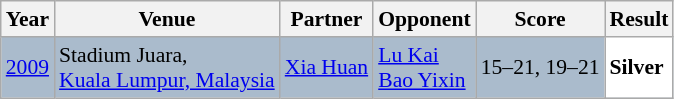<table class="sortable wikitable" style="font-size: 90%;">
<tr>
<th>Year</th>
<th>Venue</th>
<th>Partner</th>
<th>Opponent</th>
<th>Score</th>
<th>Result</th>
</tr>
<tr style="background:#AABBCC">
<td align="center"><a href='#'>2009</a></td>
<td align="left">Stadium Juara,<br><a href='#'>Kuala Lumpur, Malaysia</a></td>
<td align="left"> <a href='#'>Xia Huan</a></td>
<td align="left"> <a href='#'>Lu Kai</a> <br>  <a href='#'>Bao Yixin</a></td>
<td align="left">15–21, 19–21</td>
<td style="text-align:left; background:white"> <strong>Silver</strong></td>
</tr>
</table>
